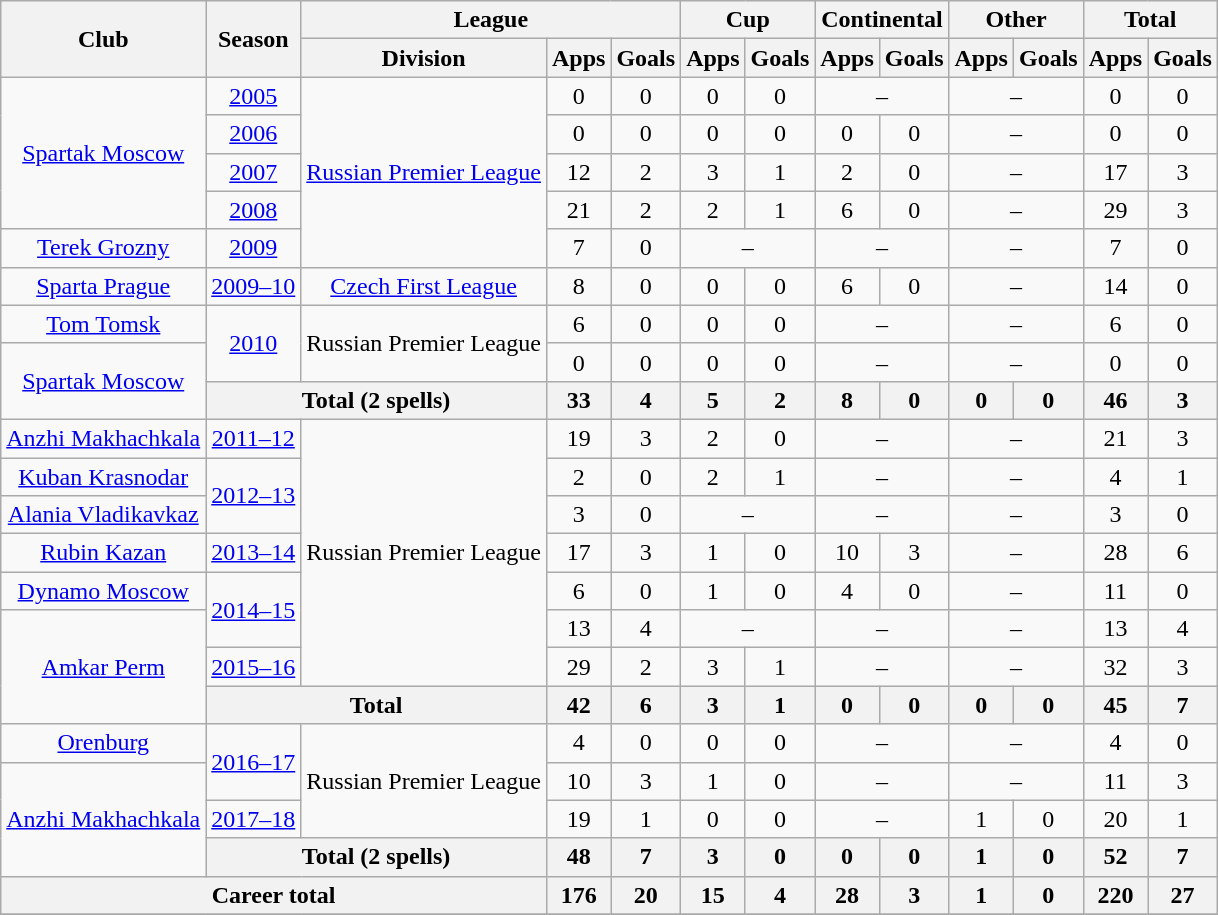<table class="wikitable" style="text-align: center;">
<tr>
<th rowspan=2>Club</th>
<th rowspan=2>Season</th>
<th colspan=3>League</th>
<th colspan=2>Cup</th>
<th colspan=2>Continental</th>
<th colspan=2>Other</th>
<th colspan=2>Total</th>
</tr>
<tr>
<th>Division</th>
<th>Apps</th>
<th>Goals</th>
<th>Apps</th>
<th>Goals</th>
<th>Apps</th>
<th>Goals</th>
<th>Apps</th>
<th>Goals</th>
<th>Apps</th>
<th>Goals</th>
</tr>
<tr>
<td rowspan=4><a href='#'>Spartak Moscow</a></td>
<td><a href='#'>2005</a></td>
<td rowspan=5><a href='#'>Russian Premier League</a></td>
<td>0</td>
<td>0</td>
<td>0</td>
<td>0</td>
<td colspan=2>–</td>
<td colspan=2>–</td>
<td>0</td>
<td>0</td>
</tr>
<tr>
<td><a href='#'>2006</a></td>
<td>0</td>
<td>0</td>
<td>0</td>
<td>0</td>
<td>0</td>
<td>0</td>
<td colspan=2>–</td>
<td>0</td>
<td>0</td>
</tr>
<tr>
<td><a href='#'>2007</a></td>
<td>12</td>
<td>2</td>
<td>3</td>
<td>1</td>
<td>2</td>
<td>0</td>
<td colspan=2>–</td>
<td>17</td>
<td>3</td>
</tr>
<tr>
<td><a href='#'>2008</a></td>
<td>21</td>
<td>2</td>
<td>2</td>
<td>1</td>
<td>6</td>
<td>0</td>
<td colspan=2>–</td>
<td>29</td>
<td>3</td>
</tr>
<tr>
<td><a href='#'>Terek Grozny</a></td>
<td><a href='#'>2009</a></td>
<td>7</td>
<td>0</td>
<td colspan=2>–</td>
<td colspan=2>–</td>
<td colspan=2>–</td>
<td>7</td>
<td>0</td>
</tr>
<tr>
<td><a href='#'>Sparta Prague</a></td>
<td><a href='#'>2009–10</a></td>
<td><a href='#'>Czech First League</a></td>
<td>8</td>
<td>0</td>
<td>0</td>
<td>0</td>
<td>6</td>
<td>0</td>
<td colspan=2>–</td>
<td>14</td>
<td>0</td>
</tr>
<tr>
<td><a href='#'>Tom Tomsk</a></td>
<td rowspan=2><a href='#'>2010</a></td>
<td rowspan=2>Russian Premier League</td>
<td>6</td>
<td>0</td>
<td>0</td>
<td>0</td>
<td colspan=2>–</td>
<td colspan=2>–</td>
<td>6</td>
<td>0</td>
</tr>
<tr>
<td rowspan=2><a href='#'>Spartak Moscow</a></td>
<td>0</td>
<td>0</td>
<td>0</td>
<td>0</td>
<td colspan=2>–</td>
<td colspan=2>–</td>
<td>0</td>
<td>0</td>
</tr>
<tr>
<th colspan=2>Total (2 spells)</th>
<th>33</th>
<th>4</th>
<th>5</th>
<th>2</th>
<th>8</th>
<th>0</th>
<th>0</th>
<th>0</th>
<th>46</th>
<th>3</th>
</tr>
<tr>
<td><a href='#'>Anzhi Makhachkala</a></td>
<td><a href='#'>2011–12</a></td>
<td rowspan=7>Russian Premier League</td>
<td>19</td>
<td>3</td>
<td>2</td>
<td>0</td>
<td colspan=2>–</td>
<td colspan=2>–</td>
<td>21</td>
<td>3</td>
</tr>
<tr>
<td><a href='#'>Kuban Krasnodar</a></td>
<td rowspan=2><a href='#'>2012–13</a></td>
<td>2</td>
<td>0</td>
<td>2</td>
<td>1</td>
<td colspan=2>–</td>
<td colspan=2>–</td>
<td>4</td>
<td>1</td>
</tr>
<tr>
<td><a href='#'>Alania Vladikavkaz</a></td>
<td>3</td>
<td>0</td>
<td colspan=2>–</td>
<td colspan=2>–</td>
<td colspan=2>–</td>
<td>3</td>
<td>0</td>
</tr>
<tr>
<td><a href='#'>Rubin Kazan</a></td>
<td><a href='#'>2013–14</a></td>
<td>17</td>
<td>3</td>
<td>1</td>
<td>0</td>
<td>10</td>
<td>3</td>
<td colspan=2>–</td>
<td>28</td>
<td>6</td>
</tr>
<tr>
<td><a href='#'>Dynamo Moscow</a></td>
<td rowspan=2><a href='#'>2014–15</a></td>
<td>6</td>
<td>0</td>
<td>1</td>
<td>0</td>
<td>4</td>
<td>0</td>
<td colspan=2>–</td>
<td>11</td>
<td>0</td>
</tr>
<tr>
<td rowspan=3><a href='#'>Amkar Perm</a></td>
<td>13</td>
<td>4</td>
<td colspan=2>–</td>
<td colspan=2>–</td>
<td colspan=2>–</td>
<td>13</td>
<td>4</td>
</tr>
<tr>
<td><a href='#'>2015–16</a></td>
<td>29</td>
<td>2</td>
<td>3</td>
<td>1</td>
<td colspan=2>–</td>
<td colspan=2>–</td>
<td>32</td>
<td>3</td>
</tr>
<tr>
<th colspan=2>Total</th>
<th>42</th>
<th>6</th>
<th>3</th>
<th>1</th>
<th>0</th>
<th>0</th>
<th>0</th>
<th>0</th>
<th>45</th>
<th>7</th>
</tr>
<tr>
<td><a href='#'>Orenburg</a></td>
<td rowspan=2><a href='#'>2016–17</a></td>
<td rowspan=3>Russian Premier League</td>
<td>4</td>
<td>0</td>
<td>0</td>
<td>0</td>
<td colspan=2>–</td>
<td colspan=2>–</td>
<td>4</td>
<td>0</td>
</tr>
<tr>
<td rowspan=3><a href='#'>Anzhi Makhachkala</a></td>
<td>10</td>
<td>3</td>
<td>1</td>
<td>0</td>
<td colspan=2>–</td>
<td colspan=2>–</td>
<td>11</td>
<td>3</td>
</tr>
<tr>
<td><a href='#'>2017–18</a></td>
<td>19</td>
<td>1</td>
<td>0</td>
<td>0</td>
<td colspan=2>–</td>
<td>1</td>
<td>0</td>
<td>20</td>
<td>1</td>
</tr>
<tr>
<th colspan=2>Total (2 spells)</th>
<th>48</th>
<th>7</th>
<th>3</th>
<th>0</th>
<th>0</th>
<th>0</th>
<th>1</th>
<th>0</th>
<th>52</th>
<th>7</th>
</tr>
<tr>
<th colspan=3>Career total</th>
<th>176</th>
<th>20</th>
<th>15</th>
<th>4</th>
<th>28</th>
<th>3</th>
<th>1</th>
<th>0</th>
<th>220</th>
<th>27</th>
</tr>
<tr>
</tr>
</table>
